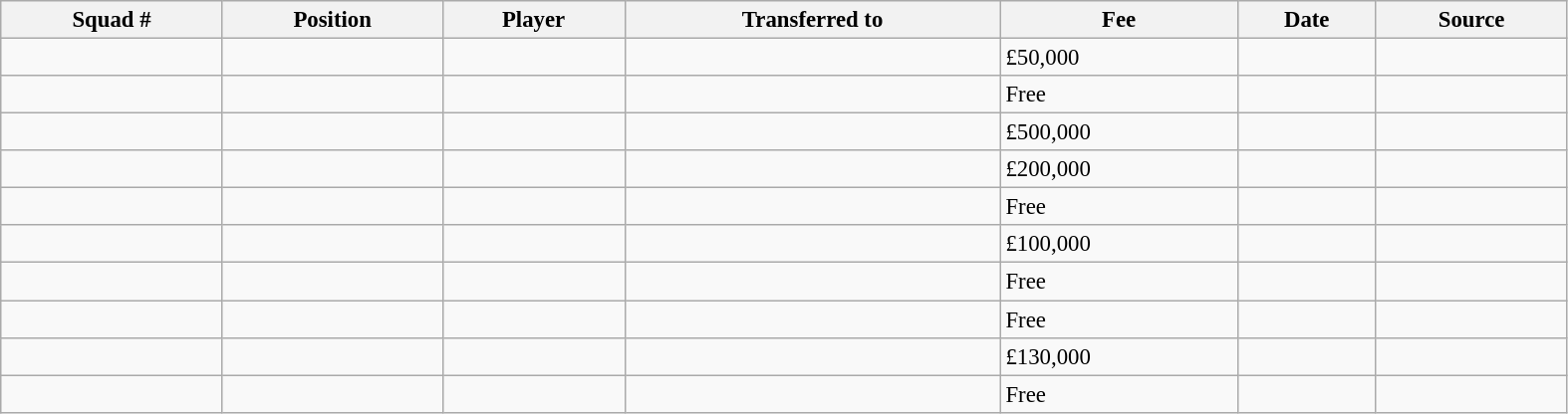<table width=83% class="wikitable sortable" style="text-align:center; font-size:95%; text-align:left">
<tr>
<th><strong>Squad #</strong></th>
<th><strong>Position</strong></th>
<th><strong>Player</strong></th>
<th><strong>Transferred to</strong></th>
<th><strong>Fee</strong></th>
<th><strong>Date</strong></th>
<th><strong>Source</strong></th>
</tr>
<tr>
<td></td>
<td></td>
<td></td>
<td></td>
<td>£50,000</td>
<td></td>
<td></td>
</tr>
<tr>
<td></td>
<td></td>
<td></td>
<td></td>
<td>Free</td>
<td></td>
<td></td>
</tr>
<tr>
<td></td>
<td></td>
<td></td>
<td></td>
<td>£500,000</td>
<td></td>
<td></td>
</tr>
<tr>
<td></td>
<td></td>
<td></td>
<td></td>
<td>£200,000</td>
<td></td>
<td></td>
</tr>
<tr>
<td></td>
<td></td>
<td></td>
<td></td>
<td>Free</td>
<td></td>
<td></td>
</tr>
<tr>
<td></td>
<td></td>
<td></td>
<td></td>
<td>£100,000</td>
<td></td>
<td></td>
</tr>
<tr>
<td></td>
<td></td>
<td></td>
<td></td>
<td>Free</td>
<td></td>
<td></td>
</tr>
<tr>
<td></td>
<td></td>
<td></td>
<td></td>
<td>Free</td>
<td></td>
<td></td>
</tr>
<tr>
<td></td>
<td></td>
<td></td>
<td></td>
<td>£130,000</td>
<td></td>
<td></td>
</tr>
<tr>
<td></td>
<td></td>
<td></td>
<td></td>
<td>Free</td>
<td></td>
<td></td>
</tr>
</table>
